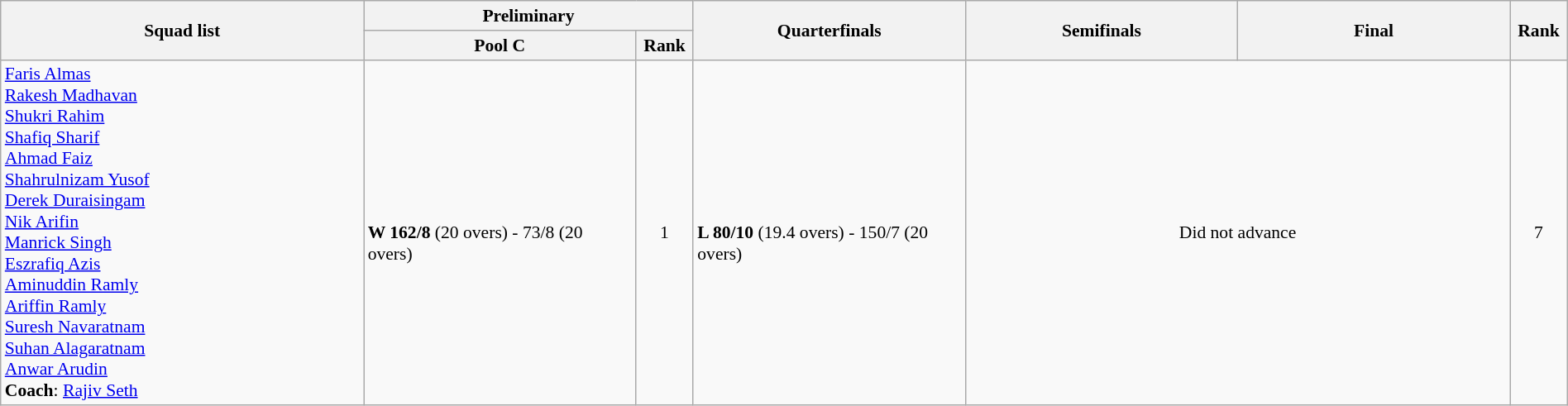<table class=wikitable width="100%" style="font-size:90%; text-align:center">
<tr>
<th rowspan="2" width=20%>Squad list</th>
<th colspan="2" width=18%>Preliminary</th>
<th rowspan="2" width=15%>Quarterfinals</th>
<th rowspan="2" width=15%>Semifinals</th>
<th rowspan="2" width=15%>Final</th>
<th rowspan="2" width=3%>Rank</th>
</tr>
<tr>
<th>Pool C</th>
<th width=3%>Rank</th>
</tr>
<tr>
<td align=left><a href='#'>Faris Almas</a><br><a href='#'>Rakesh Madhavan</a><br><a href='#'>Shukri Rahim</a><br><a href='#'>Shafiq Sharif</a><br><a href='#'>Ahmad Faiz</a><br><a href='#'>Shahrulnizam Yusof</a><br><a href='#'>Derek Duraisingam</a><br><a href='#'>Nik Arifin</a><br><a href='#'>Manrick Singh</a><br><a href='#'>Eszrafiq Azis</a><br><a href='#'>Aminuddin Ramly</a><br><a href='#'>Ariffin Ramly</a><br><a href='#'>Suresh Navaratnam</a><br><a href='#'>Suhan Alagaratnam</a><br><a href='#'>Anwar Arudin</a><br><strong>Coach</strong>: <a href='#'>Rajiv Seth</a></td>
<td align=left><br><strong>W 162/8</strong> (20 overs) - 73/8 (20 overs)</td>
<td>1 <strong></strong></td>
<td align=left><br><strong>L 80/10</strong> (19.4 overs) - 150/7 (20 overs)</td>
<td colspan=2>Did not advance</td>
<td>7</td>
</tr>
</table>
